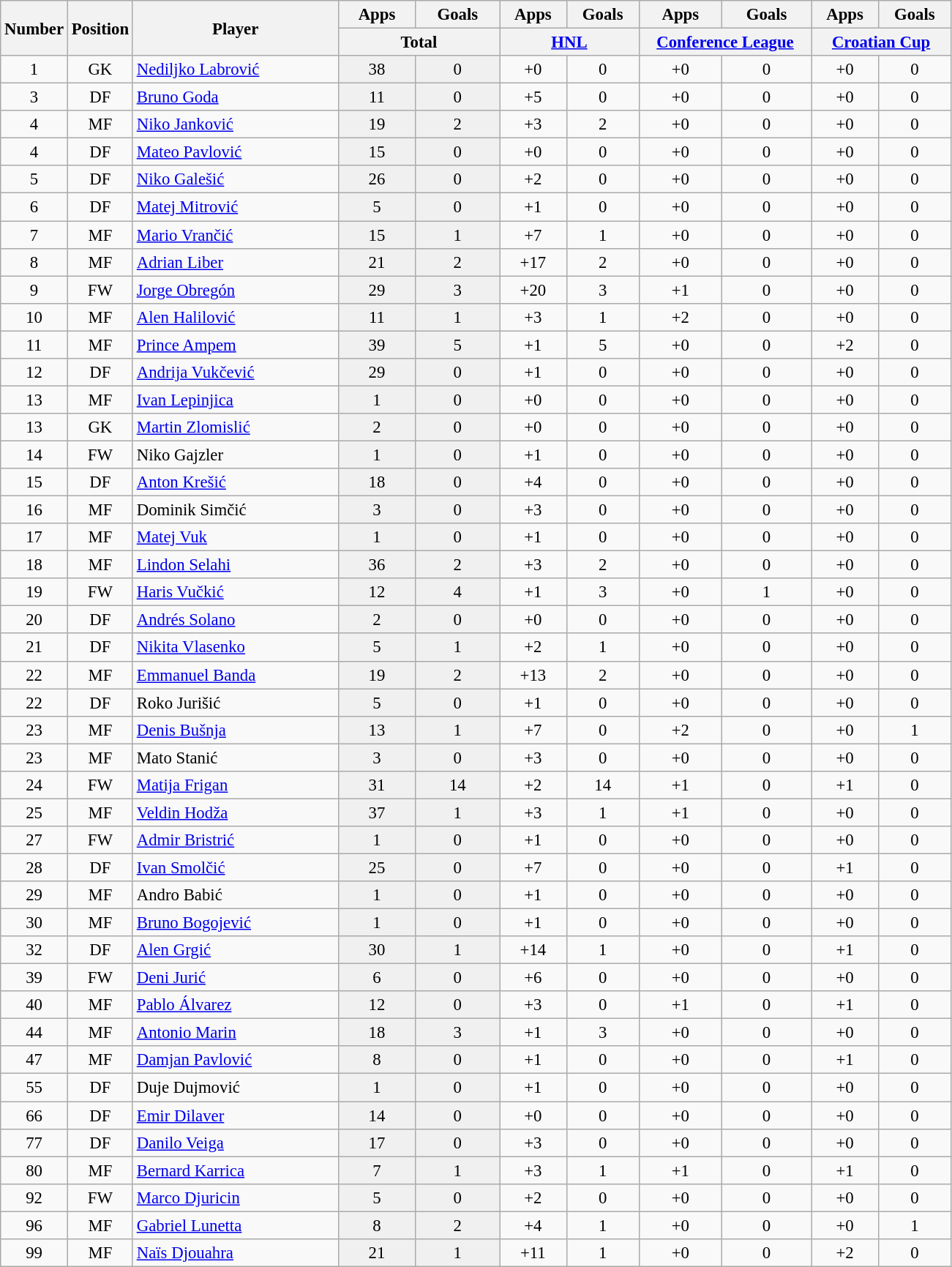<table class="wikitable sortable" style="font-size: 95%; text-align: center;">
<tr>
<th width=40 rowspan="2" align="center">Number</th>
<th width=40 rowspan="2" align="center">Position</th>
<th width=180 rowspan="2" align="center">Player</th>
<th>Apps</th>
<th>Goals</th>
<th>Apps</th>
<th>Goals</th>
<th>Apps</th>
<th>Goals</th>
<th>Apps</th>
<th>Goals</th>
</tr>
<tr>
<th class="unsortable" width=140 colspan="2" align="center">Total</th>
<th class="unsortable" width=120 colspan="2" align="center"><a href='#'>HNL</a></th>
<th class="unsortable" width=150 colspan="2" align="center"><a href='#'>Conference League</a></th>
<th class="unsortable" width=120 colspan="2" align="center"><a href='#'>Croatian Cup</a></th>
</tr>
<tr>
<td>1</td>
<td>GK</td>
<td style="text-align:left;"> <a href='#'>Nediljko Labrović</a></td>
<td style="background: #F0F0F0">38</td>
<td style="background: #F0F0F0">0</td>
<td>+0</td>
<td>0</td>
<td>+0</td>
<td>0</td>
<td>+0</td>
<td>0</td>
</tr>
<tr>
<td>3</td>
<td>DF</td>
<td style="text-align:left;"> <a href='#'>Bruno Goda</a></td>
<td style="background: #F0F0F0">11</td>
<td style="background: #F0F0F0">0</td>
<td>+5</td>
<td>0</td>
<td>+0</td>
<td>0</td>
<td>+0</td>
<td>0</td>
</tr>
<tr>
<td>4</td>
<td>MF</td>
<td style="text-align:left;"> <a href='#'>Niko Janković</a></td>
<td style="background: #F0F0F0">19</td>
<td style="background: #F0F0F0">2</td>
<td>+3</td>
<td>2</td>
<td>+0</td>
<td>0</td>
<td>+0</td>
<td>0</td>
</tr>
<tr>
<td>4</td>
<td>DF</td>
<td style="text-align:left;"> <a href='#'>Mateo Pavlović</a></td>
<td style="background: #F0F0F0">15</td>
<td style="background: #F0F0F0">0</td>
<td>+0</td>
<td>0</td>
<td>+0</td>
<td>0</td>
<td>+0</td>
<td>0</td>
</tr>
<tr>
<td>5</td>
<td>DF</td>
<td style="text-align:left;"> <a href='#'>Niko Galešić</a></td>
<td style="background: #F0F0F0">26</td>
<td style="background: #F0F0F0">0</td>
<td>+2</td>
<td>0</td>
<td>+0</td>
<td>0</td>
<td>+0</td>
<td>0</td>
</tr>
<tr>
<td>6</td>
<td>DF</td>
<td style="text-align:left;"> <a href='#'>Matej Mitrović</a></td>
<td style="background: #F0F0F0">5</td>
<td style="background: #F0F0F0">0</td>
<td>+1</td>
<td>0</td>
<td>+0</td>
<td>0</td>
<td>+0</td>
<td>0</td>
</tr>
<tr>
<td>7</td>
<td>MF</td>
<td style="text-align:left;"> <a href='#'>Mario Vrančić</a></td>
<td style="background: #F0F0F0">15</td>
<td style="background: #F0F0F0">1</td>
<td>+7</td>
<td>1</td>
<td>+0</td>
<td>0</td>
<td>+0</td>
<td>0</td>
</tr>
<tr>
<td>8</td>
<td>MF</td>
<td style="text-align:left;"> <a href='#'>Adrian Liber</a></td>
<td style="background: #F0F0F0">21</td>
<td style="background: #F0F0F0">2</td>
<td>+17</td>
<td>2</td>
<td>+0</td>
<td>0</td>
<td>+0</td>
<td>0</td>
</tr>
<tr>
<td>9</td>
<td>FW</td>
<td style="text-align:left;"> <a href='#'>Jorge Obregón</a></td>
<td style="background: #F0F0F0">29</td>
<td style="background: #F0F0F0">3</td>
<td>+20</td>
<td>3</td>
<td>+1</td>
<td>0</td>
<td>+0</td>
<td>0</td>
</tr>
<tr>
<td>10</td>
<td>MF</td>
<td style="text-align:left;"> <a href='#'>Alen Halilović</a></td>
<td style="background: #F0F0F0">11</td>
<td style="background: #F0F0F0">1</td>
<td>+3</td>
<td>1</td>
<td>+2</td>
<td>0</td>
<td>+0</td>
<td>0</td>
</tr>
<tr>
<td>11</td>
<td>MF</td>
<td style="text-align:left;"> <a href='#'>Prince Ampem</a></td>
<td style="background: #F0F0F0">39</td>
<td style="background: #F0F0F0">5</td>
<td>+1</td>
<td>5</td>
<td>+0</td>
<td>0</td>
<td>+2</td>
<td>0</td>
</tr>
<tr>
<td>12</td>
<td>DF</td>
<td style="text-align:left;"> <a href='#'>Andrija Vukčević</a></td>
<td style="background: #F0F0F0">29</td>
<td style="background: #F0F0F0">0</td>
<td>+1</td>
<td>0</td>
<td>+0</td>
<td>0</td>
<td>+0</td>
<td>0</td>
</tr>
<tr>
<td>13</td>
<td>MF</td>
<td style="text-align:left;"> <a href='#'>Ivan Lepinjica</a></td>
<td style="background: #F0F0F0">1</td>
<td style="background: #F0F0F0">0</td>
<td>+0</td>
<td>0</td>
<td>+0</td>
<td>0</td>
<td>+0</td>
<td>0</td>
</tr>
<tr>
<td>13</td>
<td>GK</td>
<td style="text-align:left;"> <a href='#'>Martin Zlomislić</a></td>
<td style="background: #F0F0F0">2</td>
<td style="background: #F0F0F0">0</td>
<td>+0</td>
<td>0</td>
<td>+0</td>
<td>0</td>
<td>+0</td>
<td>0</td>
</tr>
<tr>
<td>14</td>
<td>FW</td>
<td style="text-align:left;"> Niko Gajzler</td>
<td style="background: #F0F0F0">1</td>
<td style="background: #F0F0F0">0</td>
<td>+1</td>
<td>0</td>
<td>+0</td>
<td>0</td>
<td>+0</td>
<td>0</td>
</tr>
<tr>
<td>15</td>
<td>DF</td>
<td style="text-align:left;"> <a href='#'>Anton Krešić</a></td>
<td style="background: #F0F0F0">18</td>
<td style="background: #F0F0F0">0</td>
<td>+4</td>
<td>0</td>
<td>+0</td>
<td>0</td>
<td>+0</td>
<td>0</td>
</tr>
<tr>
<td>16</td>
<td>MF</td>
<td style="text-align:left;"> Dominik Simčić</td>
<td style="background: #F0F0F0">3</td>
<td style="background: #F0F0F0">0</td>
<td>+3</td>
<td>0</td>
<td>+0</td>
<td>0</td>
<td>+0</td>
<td>0</td>
</tr>
<tr>
<td>17</td>
<td>MF</td>
<td style="text-align:left;"> <a href='#'>Matej Vuk</a></td>
<td style="background: #F0F0F0">1</td>
<td style="background: #F0F0F0">0</td>
<td>+1</td>
<td>0</td>
<td>+0</td>
<td>0</td>
<td>+0</td>
<td>0</td>
</tr>
<tr>
<td>18</td>
<td>MF</td>
<td style="text-align:left;"> <a href='#'>Lindon Selahi</a></td>
<td style="background: #F0F0F0">36</td>
<td style="background: #F0F0F0">2</td>
<td>+3</td>
<td>2</td>
<td>+0</td>
<td>0</td>
<td>+0</td>
<td>0</td>
</tr>
<tr>
<td>19</td>
<td>FW</td>
<td style="text-align:left;"> <a href='#'>Haris Vučkić</a></td>
<td style="background: #F0F0F0">12</td>
<td style="background: #F0F0F0">4</td>
<td>+1</td>
<td>3</td>
<td>+0</td>
<td>1</td>
<td>+0</td>
<td>0</td>
</tr>
<tr>
<td>20</td>
<td>DF</td>
<td style="text-align:left;"> <a href='#'>Andrés Solano</a></td>
<td style="background: #F0F0F0">2</td>
<td style="background: #F0F0F0">0</td>
<td>+0</td>
<td>0</td>
<td>+0</td>
<td>0</td>
<td>+0</td>
<td>0</td>
</tr>
<tr>
<td>21</td>
<td>DF</td>
<td style="text-align:left;"> <a href='#'>Nikita Vlasenko</a></td>
<td style="background: #F0F0F0">5</td>
<td style="background: #F0F0F0">1</td>
<td>+2</td>
<td>1</td>
<td>+0</td>
<td>0</td>
<td>+0</td>
<td>0</td>
</tr>
<tr>
<td>22</td>
<td>MF</td>
<td style="text-align:left;"> <a href='#'>Emmanuel Banda</a></td>
<td style="background: #F0F0F0">19</td>
<td style="background: #F0F0F0">2</td>
<td>+13</td>
<td>2</td>
<td>+0</td>
<td>0</td>
<td>+0</td>
<td>0</td>
</tr>
<tr>
<td>22</td>
<td>DF</td>
<td style="text-align:left;"> Roko Jurišić</td>
<td style="background: #F0F0F0">5</td>
<td style="background: #F0F0F0">0</td>
<td>+1</td>
<td>0</td>
<td>+0</td>
<td>0</td>
<td>+0</td>
<td>0</td>
</tr>
<tr>
<td>23</td>
<td>MF</td>
<td style="text-align:left;"> <a href='#'>Denis Bušnja</a></td>
<td style="background: #F0F0F0">13</td>
<td style="background: #F0F0F0">1</td>
<td>+7</td>
<td>0</td>
<td>+2</td>
<td>0</td>
<td>+0</td>
<td>1</td>
</tr>
<tr>
<td>23</td>
<td>MF</td>
<td style="text-align:left;"> Mato Stanić</td>
<td style="background: #F0F0F0">3</td>
<td style="background: #F0F0F0">0</td>
<td>+3</td>
<td>0</td>
<td>+0</td>
<td>0</td>
<td>+0</td>
<td>0</td>
</tr>
<tr>
<td>24</td>
<td>FW</td>
<td style="text-align:left;"> <a href='#'>Matija Frigan</a></td>
<td style="background: #F0F0F0">31</td>
<td style="background: #F0F0F0">14</td>
<td>+2</td>
<td>14</td>
<td>+1</td>
<td>0</td>
<td>+1</td>
<td>0</td>
</tr>
<tr>
<td>25</td>
<td>MF</td>
<td style="text-align:left;"> <a href='#'>Veldin Hodža</a></td>
<td style="background: #F0F0F0">37</td>
<td style="background: #F0F0F0">1</td>
<td>+3</td>
<td>1</td>
<td>+1</td>
<td>0</td>
<td>+0</td>
<td>0</td>
</tr>
<tr>
<td>27</td>
<td>FW</td>
<td style="text-align:left;"> <a href='#'>Admir Bristrić</a></td>
<td style="background: #F0F0F0">1</td>
<td style="background: #F0F0F0">0</td>
<td>+1</td>
<td>0</td>
<td>+0</td>
<td>0</td>
<td>+0</td>
<td>0</td>
</tr>
<tr>
<td>28</td>
<td>DF</td>
<td style="text-align:left;"> <a href='#'>Ivan Smolčić</a></td>
<td style="background: #F0F0F0">25</td>
<td style="background: #F0F0F0">0</td>
<td>+7</td>
<td>0</td>
<td>+0</td>
<td>0</td>
<td>+1</td>
<td>0</td>
</tr>
<tr>
<td>29</td>
<td>MF</td>
<td style="text-align:left;"> Andro Babić</td>
<td style="background: #F0F0F0">1</td>
<td style="background: #F0F0F0">0</td>
<td>+1</td>
<td>0</td>
<td>+0</td>
<td>0</td>
<td>+0</td>
<td>0</td>
</tr>
<tr>
<td>30</td>
<td>MF</td>
<td style="text-align:left;"> <a href='#'>Bruno Bogojević</a></td>
<td style="background: #F0F0F0">1</td>
<td style="background: #F0F0F0">0</td>
<td>+1</td>
<td>0</td>
<td>+0</td>
<td>0</td>
<td>+0</td>
<td>0</td>
</tr>
<tr>
<td>32</td>
<td>DF</td>
<td style="text-align:left;"> <a href='#'>Alen Grgić</a></td>
<td style="background: #F0F0F0">30</td>
<td style="background: #F0F0F0">1</td>
<td>+14</td>
<td>1</td>
<td>+0</td>
<td>0</td>
<td>+1</td>
<td>0</td>
</tr>
<tr>
<td>39</td>
<td>FW</td>
<td style="text-align:left;"> <a href='#'>Deni Jurić</a></td>
<td style="background: #F0F0F0">6</td>
<td style="background: #F0F0F0">0</td>
<td>+6</td>
<td>0</td>
<td>+0</td>
<td>0</td>
<td>+0</td>
<td>0</td>
</tr>
<tr>
<td>40</td>
<td>MF</td>
<td style="text-align:left;"> <a href='#'>Pablo Álvarez</a></td>
<td style="background: #F0F0F0">12</td>
<td style="background: #F0F0F0">0</td>
<td>+3</td>
<td>0</td>
<td>+1</td>
<td>0</td>
<td>+1</td>
<td>0</td>
</tr>
<tr>
<td>44</td>
<td>MF</td>
<td style="text-align:left;"> <a href='#'>Antonio Marin</a></td>
<td style="background: #F0F0F0">18</td>
<td style="background: #F0F0F0">3</td>
<td>+1</td>
<td>3</td>
<td>+0</td>
<td>0</td>
<td>+0</td>
<td>0</td>
</tr>
<tr>
<td>47</td>
<td>MF</td>
<td style="text-align:left;"> <a href='#'>Damjan Pavlović</a></td>
<td style="background: #F0F0F0">8</td>
<td style="background: #F0F0F0">0</td>
<td>+1</td>
<td>0</td>
<td>+0</td>
<td>0</td>
<td>+1</td>
<td>0</td>
</tr>
<tr>
<td>55</td>
<td>DF</td>
<td style="text-align:left;"> Duje Dujmović</td>
<td style="background: #F0F0F0">1</td>
<td style="background: #F0F0F0">0</td>
<td>+1</td>
<td>0</td>
<td>+0</td>
<td>0</td>
<td>+0</td>
<td>0</td>
</tr>
<tr>
<td>66</td>
<td>DF</td>
<td style="text-align:left;"> <a href='#'>Emir Dilaver</a></td>
<td style="background: #F0F0F0">14</td>
<td style="background: #F0F0F0">0</td>
<td>+0</td>
<td>0</td>
<td>+0</td>
<td>0</td>
<td>+0</td>
<td>0</td>
</tr>
<tr>
<td>77</td>
<td>DF</td>
<td style="text-align:left;"> <a href='#'>Danilo Veiga</a></td>
<td style="background: #F0F0F0">17</td>
<td style="background: #F0F0F0">0</td>
<td>+3</td>
<td>0</td>
<td>+0</td>
<td>0</td>
<td>+0</td>
<td>0</td>
</tr>
<tr>
<td>80</td>
<td>MF</td>
<td style="text-align:left;"> <a href='#'>Bernard Karrica</a></td>
<td style="background: #F0F0F0">7</td>
<td style="background: #F0F0F0">1</td>
<td>+3</td>
<td>1</td>
<td>+1</td>
<td>0</td>
<td>+1</td>
<td>0</td>
</tr>
<tr>
<td>92</td>
<td>FW</td>
<td style="text-align:left;"> <a href='#'>Marco Djuricin</a></td>
<td style="background: #F0F0F0">5</td>
<td style="background: #F0F0F0">0</td>
<td>+2</td>
<td>0</td>
<td>+0</td>
<td>0</td>
<td>+0</td>
<td>0</td>
</tr>
<tr>
<td>96</td>
<td>MF</td>
<td style="text-align:left;"> <a href='#'>Gabriel Lunetta</a></td>
<td style="background: #F0F0F0">8</td>
<td style="background: #F0F0F0">2</td>
<td>+4</td>
<td>1</td>
<td>+0</td>
<td>0</td>
<td>+0</td>
<td>1</td>
</tr>
<tr>
<td>99</td>
<td>MF</td>
<td style="text-align:left;"> <a href='#'>Naïs Djouahra</a></td>
<td style="background: #F0F0F0">21</td>
<td style="background: #F0F0F0">1</td>
<td>+11</td>
<td>1</td>
<td>+0</td>
<td>0</td>
<td>+2</td>
<td>0</td>
</tr>
</table>
